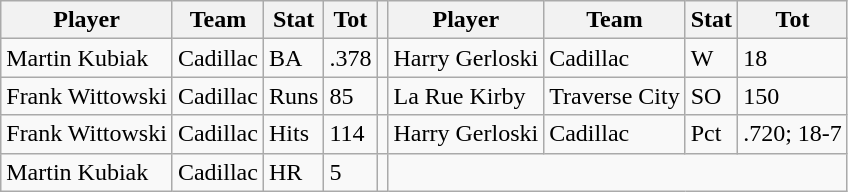<table class="wikitable">
<tr>
<th>Player</th>
<th>Team</th>
<th>Stat</th>
<th>Tot</th>
<th></th>
<th>Player</th>
<th>Team</th>
<th>Stat</th>
<th>Tot</th>
</tr>
<tr>
<td>Martin Kubiak</td>
<td>Cadillac</td>
<td>BA</td>
<td>.378</td>
<td></td>
<td>Harry Gerloski</td>
<td>Cadillac</td>
<td>W</td>
<td>18</td>
</tr>
<tr>
<td>Frank Wittowski</td>
<td>Cadillac</td>
<td>Runs</td>
<td>85</td>
<td></td>
<td>La Rue Kirby</td>
<td>Traverse City</td>
<td>SO</td>
<td>150</td>
</tr>
<tr>
<td>Frank Wittowski</td>
<td>Cadillac</td>
<td>Hits</td>
<td>114</td>
<td></td>
<td>Harry Gerloski</td>
<td>Cadillac</td>
<td>Pct</td>
<td>.720; 18-7</td>
</tr>
<tr>
<td>Martin Kubiak</td>
<td>Cadillac</td>
<td>HR</td>
<td>5</td>
<td></td>
</tr>
</table>
